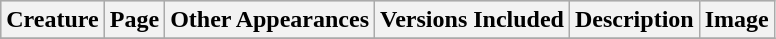<table class="wikitable">
<tr bgcolor="#CCCCCC">
<th>Creature</th>
<th>Page</th>
<th>Other Appearances</th>
<th>Versions Included</th>
<th>Description</th>
<th>Image</th>
</tr>
<tr>
</tr>
</table>
